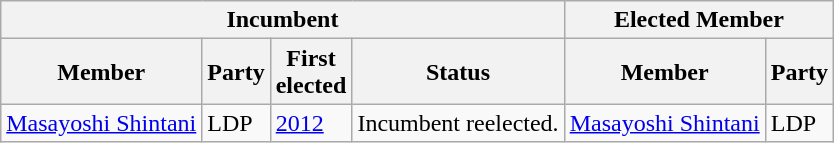<table class="wikitable sortable">
<tr>
<th colspan=4>Incumbent</th>
<th colspan=2>Elected Member</th>
</tr>
<tr>
<th>Member</th>
<th>Party</th>
<th>First<br>elected</th>
<th>Status</th>
<th>Member</th>
<th>Party</th>
</tr>
<tr>
<td><a href='#'>Masayoshi Shintani</a></td>
<td>LDP</td>
<td><a href='#'>2012</a></td>
<td>Incumbent reelected.</td>
<td><a href='#'>Masayoshi Shintani</a></td>
<td>LDP</td>
</tr>
</table>
